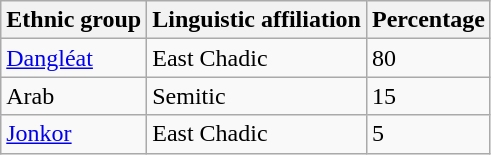<table class="wikitable">
<tr>
<th>Ethnic group</th>
<th>Linguistic affiliation</th>
<th>Percentage</th>
</tr>
<tr>
<td><a href='#'>Dangléat</a></td>
<td>East Chadic</td>
<td>80</td>
</tr>
<tr>
<td>Arab</td>
<td>Semitic</td>
<td>15</td>
</tr>
<tr>
<td><a href='#'>Jonkor</a></td>
<td>East Chadic</td>
<td>5</td>
</tr>
</table>
